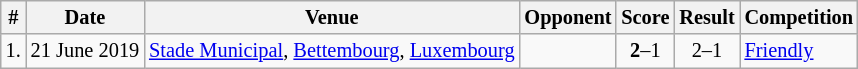<table class="wikitable" style="font-size:85%;">
<tr>
<th>#</th>
<th>Date</th>
<th>Venue</th>
<th>Opponent</th>
<th>Score</th>
<th>Result</th>
<th>Competition</th>
</tr>
<tr>
<td>1.</td>
<td>21 June 2019</td>
<td><a href='#'>Stade Municipal</a>, <a href='#'>Bettembourg</a>, <a href='#'>Luxembourg</a></td>
<td></td>
<td align=center><strong>2</strong>–1</td>
<td align=center>2–1</td>
<td><a href='#'>Friendly</a></td>
</tr>
</table>
